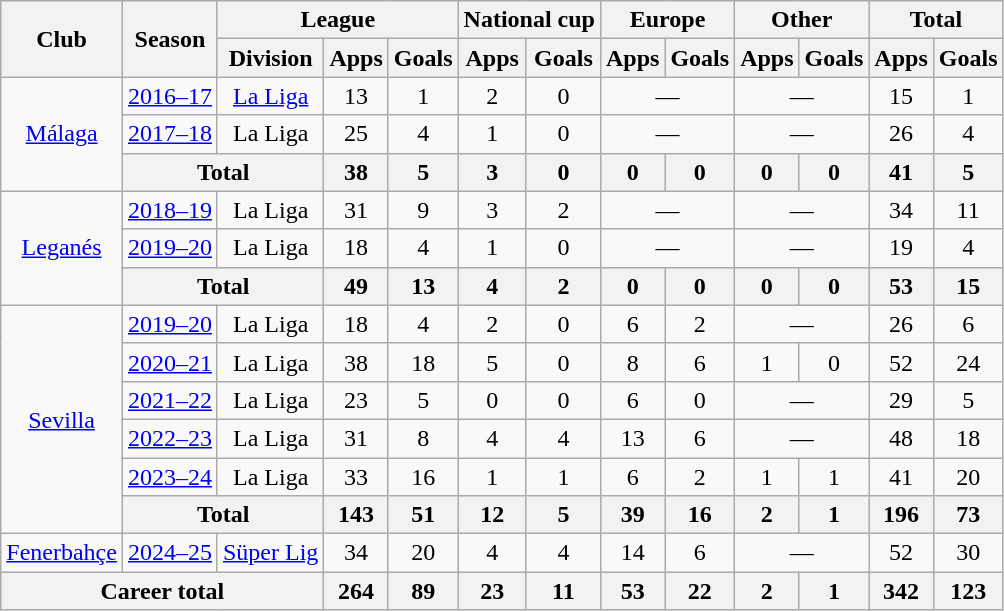<table class="wikitable" style="text-align:center">
<tr>
<th rowspan="2">Club</th>
<th rowspan="2">Season</th>
<th colspan="3">League</th>
<th colspan="2">National cup</th>
<th colspan="2">Europe</th>
<th colspan="2">Other</th>
<th colspan="2">Total</th>
</tr>
<tr>
<th>Division</th>
<th>Apps</th>
<th>Goals</th>
<th>Apps</th>
<th>Goals</th>
<th>Apps</th>
<th>Goals</th>
<th>Apps</th>
<th>Goals</th>
<th>Apps</th>
<th>Goals</th>
</tr>
<tr>
<td rowspan="3"><a href='#'>Málaga</a></td>
<td><a href='#'>2016–17</a></td>
<td><a href='#'>La Liga</a></td>
<td>13</td>
<td>1</td>
<td>2</td>
<td>0</td>
<td colspan="2">—</td>
<td colspan="2">—</td>
<td>15</td>
<td>1</td>
</tr>
<tr>
<td><a href='#'>2017–18</a></td>
<td>La Liga</td>
<td>25</td>
<td>4</td>
<td>1</td>
<td>0</td>
<td colspan="2">—</td>
<td colspan="2">—</td>
<td>26</td>
<td>4</td>
</tr>
<tr>
<th colspan="2">Total</th>
<th>38</th>
<th>5</th>
<th>3</th>
<th>0</th>
<th>0</th>
<th>0</th>
<th>0</th>
<th>0</th>
<th>41</th>
<th>5</th>
</tr>
<tr>
<td rowspan="3"><a href='#'>Leganés</a></td>
<td><a href='#'>2018–19</a></td>
<td>La Liga</td>
<td>31</td>
<td>9</td>
<td>3</td>
<td>2</td>
<td colspan="2">—</td>
<td colspan="2">—</td>
<td>34</td>
<td>11</td>
</tr>
<tr>
<td><a href='#'>2019–20</a></td>
<td>La Liga</td>
<td>18</td>
<td>4</td>
<td>1</td>
<td>0</td>
<td colspan="2">—</td>
<td colspan="2">—</td>
<td>19</td>
<td>4</td>
</tr>
<tr>
<th colspan="2">Total</th>
<th>49</th>
<th>13</th>
<th>4</th>
<th>2</th>
<th>0</th>
<th>0</th>
<th>0</th>
<th>0</th>
<th>53</th>
<th>15</th>
</tr>
<tr>
<td rowspan="6"><a href='#'>Sevilla</a></td>
<td><a href='#'>2019–20</a></td>
<td>La Liga</td>
<td>18</td>
<td>4</td>
<td>2</td>
<td>0</td>
<td>6</td>
<td>2</td>
<td colspan="2">—</td>
<td>26</td>
<td>6</td>
</tr>
<tr>
<td><a href='#'>2020–21</a></td>
<td>La Liga</td>
<td>38</td>
<td>18</td>
<td>5</td>
<td>0</td>
<td>8</td>
<td>6</td>
<td>1</td>
<td>0</td>
<td>52</td>
<td>24</td>
</tr>
<tr>
<td><a href='#'>2021–22</a></td>
<td>La Liga</td>
<td>23</td>
<td>5</td>
<td>0</td>
<td>0</td>
<td>6</td>
<td>0</td>
<td colspan="2">—</td>
<td>29</td>
<td>5</td>
</tr>
<tr>
<td><a href='#'>2022–23</a></td>
<td>La Liga</td>
<td>31</td>
<td>8</td>
<td>4</td>
<td>4</td>
<td>13</td>
<td>6</td>
<td colspan="2">—</td>
<td>48</td>
<td>18</td>
</tr>
<tr>
<td><a href='#'>2023–24</a></td>
<td>La Liga</td>
<td>33</td>
<td>16</td>
<td>1</td>
<td>1</td>
<td>6</td>
<td>2</td>
<td>1</td>
<td>1</td>
<td>41</td>
<td>20</td>
</tr>
<tr>
<th colspan="2">Total</th>
<th>143</th>
<th>51</th>
<th>12</th>
<th>5</th>
<th>39</th>
<th>16</th>
<th>2</th>
<th>1</th>
<th>196</th>
<th>73</th>
</tr>
<tr>
<td><a href='#'>Fenerbahçe</a></td>
<td><a href='#'>2024–25</a></td>
<td><a href='#'>Süper Lig</a></td>
<td>34</td>
<td>20</td>
<td>4</td>
<td>4</td>
<td>14</td>
<td>6</td>
<td colspan="2">—</td>
<td>52</td>
<td>30</td>
</tr>
<tr>
<th colspan="3">Career total</th>
<th>264</th>
<th>89</th>
<th>23</th>
<th>11</th>
<th>53</th>
<th>22</th>
<th>2</th>
<th>1</th>
<th>342</th>
<th>123</th>
</tr>
</table>
